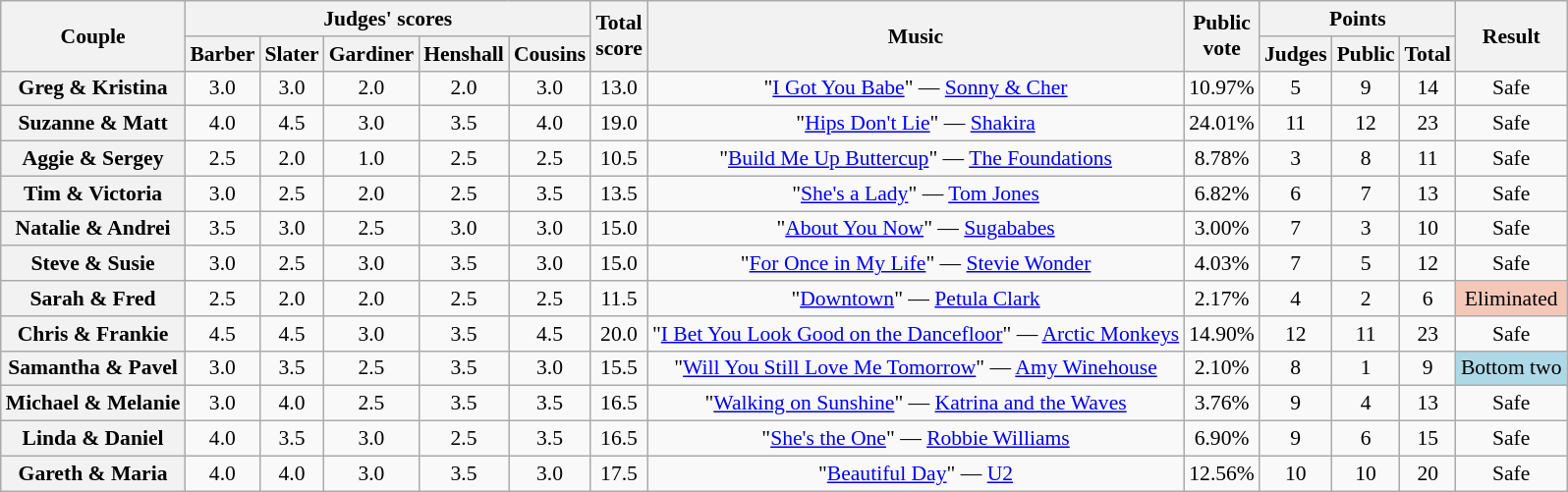<table class="wikitable sortable" style="text-align:center; ; font-size:90%">
<tr>
<th scope="col" rowspan=2>Couple</th>
<th scope="col" colspan=5 class="unsortable">Judges' scores</th>
<th scope="col" rowspan=2>Total<br>score</th>
<th scope="col" rowspan=2 class="unsortable">Music</th>
<th scope="col" rowspan=2>Public<br>vote</th>
<th scope="col" colspan=3>Points</th>
<th scope="col" rowspan=2 class="unsortable">Result</th>
</tr>
<tr>
<th class="unsortable">Barber</th>
<th class="unsortable">Slater</th>
<th class="unsortable">Gardiner</th>
<th class="unsortable">Henshall</th>
<th class="unsortable">Cousins</th>
<th class="unsortable">Judges</th>
<th class="unsortable">Public</th>
<th>Total</th>
</tr>
<tr>
<th scope="row">Greg & Kristina</th>
<td>3.0</td>
<td>3.0</td>
<td>2.0</td>
<td>2.0</td>
<td>3.0</td>
<td>13.0</td>
<td>"<a href='#'>I Got You Babe</a>" — <a href='#'>Sonny & Cher</a></td>
<td>10.97%</td>
<td>5</td>
<td>9</td>
<td>14</td>
<td>Safe</td>
</tr>
<tr>
<th scope="row">Suzanne & Matt</th>
<td>4.0</td>
<td>4.5</td>
<td>3.0</td>
<td>3.5</td>
<td>4.0</td>
<td>19.0</td>
<td>"<a href='#'>Hips Don't Lie</a>" — <a href='#'>Shakira</a></td>
<td>24.01%</td>
<td>11</td>
<td>12</td>
<td>23</td>
<td>Safe</td>
</tr>
<tr>
<th scope="row">Aggie & Sergey</th>
<td>2.5</td>
<td>2.0</td>
<td>1.0</td>
<td>2.5</td>
<td>2.5</td>
<td>10.5</td>
<td>"<a href='#'>Build Me Up Buttercup</a>" — <a href='#'>The Foundations</a></td>
<td>8.78%</td>
<td>3</td>
<td>8</td>
<td>11</td>
<td>Safe</td>
</tr>
<tr>
<th scope="row">Tim & Victoria</th>
<td>3.0</td>
<td>2.5</td>
<td>2.0</td>
<td>2.5</td>
<td>3.5</td>
<td>13.5</td>
<td>"<a href='#'>She's a Lady</a>" — <a href='#'>Tom Jones</a></td>
<td>6.82%</td>
<td>6</td>
<td>7</td>
<td>13</td>
<td>Safe</td>
</tr>
<tr>
<th scope="row">Natalie & Andrei</th>
<td>3.5</td>
<td>3.0</td>
<td>2.5</td>
<td>3.0</td>
<td>3.0</td>
<td>15.0</td>
<td>"<a href='#'>About You Now</a>" — <a href='#'>Sugababes</a></td>
<td>3.00%</td>
<td>7</td>
<td>3</td>
<td>10</td>
<td>Safe</td>
</tr>
<tr>
<th scope="row">Steve & Susie</th>
<td>3.0</td>
<td>2.5</td>
<td>3.0</td>
<td>3.5</td>
<td>3.0</td>
<td>15.0</td>
<td>"<a href='#'>For Once in My Life</a>" — <a href='#'>Stevie Wonder</a></td>
<td>4.03%</td>
<td>7</td>
<td>5</td>
<td>12</td>
<td>Safe</td>
</tr>
<tr>
<th scope="row">Sarah & Fred</th>
<td>2.5</td>
<td>2.0</td>
<td>2.0</td>
<td>2.5</td>
<td>2.5</td>
<td>11.5</td>
<td>"<a href='#'>Downtown</a>" — <a href='#'>Petula Clark</a></td>
<td>2.17%</td>
<td>4</td>
<td>2</td>
<td>6</td>
<td bgcolor="f4c7b8">Eliminated</td>
</tr>
<tr>
<th scope="row">Chris & Frankie</th>
<td>4.5</td>
<td>4.5</td>
<td>3.0</td>
<td>3.5</td>
<td>4.5</td>
<td>20.0</td>
<td>"<a href='#'>I Bet You Look Good on the Dancefloor</a>" — <a href='#'>Arctic Monkeys</a></td>
<td>14.90%</td>
<td>12</td>
<td>11</td>
<td>23</td>
<td>Safe</td>
</tr>
<tr>
<th scope="row">Samantha & Pavel</th>
<td>3.0</td>
<td>3.5</td>
<td>2.5</td>
<td>3.5</td>
<td>3.0</td>
<td>15.5</td>
<td>"<a href='#'>Will You Still Love Me Tomorrow</a>" — <a href='#'>Amy Winehouse</a></td>
<td>2.10%</td>
<td>8</td>
<td>1</td>
<td>9</td>
<td bgcolor=lightblue>Bottom two</td>
</tr>
<tr>
<th scope="row">Michael & Melanie</th>
<td>3.0</td>
<td>4.0</td>
<td>2.5</td>
<td>3.5</td>
<td>3.5</td>
<td>16.5</td>
<td>"<a href='#'>Walking on Sunshine</a>" — <a href='#'>Katrina and the Waves</a></td>
<td>3.76%</td>
<td>9</td>
<td>4</td>
<td>13</td>
<td>Safe</td>
</tr>
<tr>
<th scope="row">Linda & Daniel</th>
<td>4.0</td>
<td>3.5</td>
<td>3.0</td>
<td>2.5</td>
<td>3.5</td>
<td>16.5</td>
<td>"<a href='#'>She's the One</a>" — <a href='#'>Robbie Williams</a></td>
<td>6.90%</td>
<td>9</td>
<td>6</td>
<td>15</td>
<td>Safe</td>
</tr>
<tr>
<th scope="row">Gareth & Maria</th>
<td>4.0</td>
<td>4.0</td>
<td>3.0</td>
<td>3.5</td>
<td>3.0</td>
<td>17.5</td>
<td>"<a href='#'>Beautiful Day</a>" — <a href='#'>U2</a></td>
<td>12.56%</td>
<td>10</td>
<td>10</td>
<td>20</td>
<td>Safe</td>
</tr>
</table>
